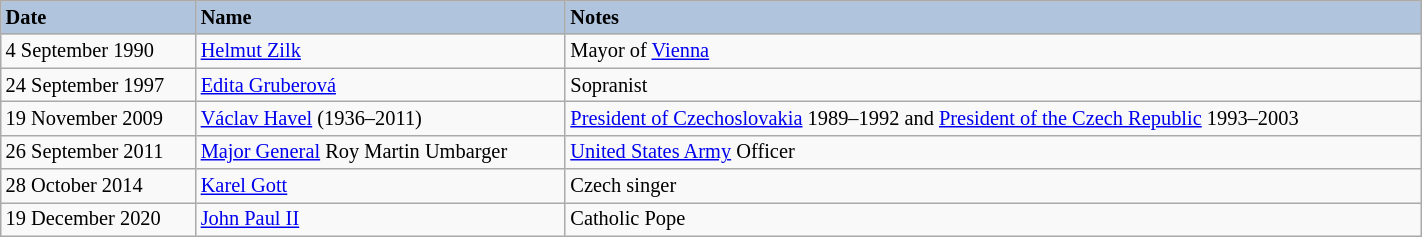<table class="wikitable" width="75%" style="font-size: 85%; border: gray solid 1px; border-collapse: collapse; text-align: middle;">
<tr>
<th style="text-align: left;background:#B0C4DE">Date</th>
<th width="240" style="text-align: left;background:#B0C4DE">Name</th>
<th style="text-align: left;background:#B0C4DE">Notes</th>
</tr>
<tr>
<td>4 September 1990</td>
<td><a href='#'>Helmut Zilk</a></td>
<td>Mayor of <a href='#'>Vienna</a></td>
</tr>
<tr>
<td>24 September 1997</td>
<td><a href='#'>Edita Gruberová</a></td>
<td>Sopranist</td>
</tr>
<tr>
<td>19 November 2009</td>
<td><a href='#'>Václav Havel</a>  (1936–2011)</td>
<td><a href='#'>President of Czechoslovakia</a> 1989–1992 and <a href='#'>President of the Czech Republic</a> 1993–2003</td>
</tr>
<tr>
<td>26 September 2011</td>
<td><a href='#'>Major General</a> Roy Martin Umbarger</td>
<td><a href='#'>United States Army</a> Officer</td>
</tr>
<tr>
<td>28  October 2014</td>
<td><a href='#'>Karel Gott</a></td>
<td>Czech singer</td>
</tr>
<tr>
<td>19  December 2020</td>
<td><a href='#'>John Paul II</a></td>
<td>Catholic Pope</td>
</tr>
</table>
